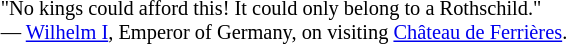<table class="toccolours" style="float: right; margin-left: 0.9em; margin-right: 0.9em; font-size: 85%; background:#white; color:black; width:30em; max-width: 35%;" cellspacing="5">
<tr>
<td style="text-align: left;">"No kings could afford this! It could only belong to a Rothschild."<br>— <a href='#'>Wilhelm I</a>, Emperor of Germany, on visiting <a href='#'>Château de Ferrières</a>.</td>
</tr>
</table>
